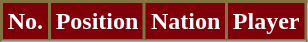<table class="wikitable sortable">
<tr>
<th style="background:#80000A; color:#FFFFFF; border:2px solid #827244;;">No.</th>
<th style="background:#80000A; color:#FFFFFF; border:2px solid #827244;;">Position</th>
<th style="background:#80000A; color:#FFFFFF; border:2px solid #827244;;">Nation</th>
<th style="background:#80000A; color:#FFFFFF; border:2px solid #827244;;">Player</th>
</tr>
<tr>
</tr>
</table>
